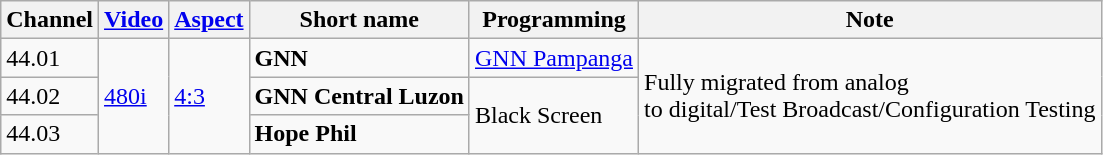<table class="wikitable">
<tr>
<th>Channel</th>
<th><a href='#'>Video</a></th>
<th><a href='#'>Aspect</a></th>
<th>Short name</th>
<th>Programming</th>
<th>Note</th>
</tr>
<tr>
<td>44.01</td>
<td rowspan="3"><a href='#'>480i</a></td>
<td rowspan="3"><a href='#'>4:3</a></td>
<td><strong>GNN</strong></td>
<td><a href='#'>GNN Pampanga</a></td>
<td rowspan="3">Fully migrated from analog <br> to digital/Test Broadcast/Configuration Testing</td>
</tr>
<tr>
<td>44.02</td>
<td><strong>GNN Central Luzon</strong></td>
<td rowspan="2">Black Screen</td>
</tr>
<tr>
<td>44.03</td>
<td><strong>Hope Phil</strong></td>
</tr>
</table>
